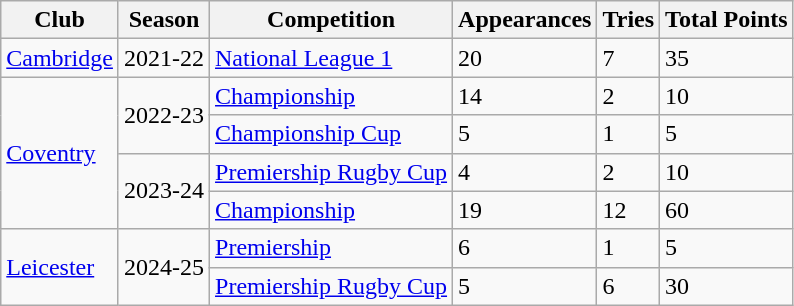<table class="wikitable">
<tr>
<th>Club</th>
<th>Season</th>
<th>Competition</th>
<th>Appearances</th>
<th>Tries</th>
<th>Total Points</th>
</tr>
<tr>
<td><a href='#'>Cambridge</a></td>
<td>2021-22</td>
<td><a href='#'>National League 1</a></td>
<td>20</td>
<td>7</td>
<td>35</td>
</tr>
<tr>
<td rowspan="4"><a href='#'>Coventry</a></td>
<td rowspan="2">2022-23</td>
<td><a href='#'>Championship</a></td>
<td>14</td>
<td>2</td>
<td>10</td>
</tr>
<tr>
<td><a href='#'>Championship Cup</a></td>
<td>5</td>
<td>1</td>
<td>5</td>
</tr>
<tr>
<td rowspan="2">2023-24</td>
<td><a href='#'>Premiership Rugby Cup</a></td>
<td>4</td>
<td>2</td>
<td>10</td>
</tr>
<tr>
<td><a href='#'>Championship</a></td>
<td>19</td>
<td>12</td>
<td>60</td>
</tr>
<tr>
<td rowspan="2"><a href='#'>Leicester</a></td>
<td rowspan="2">2024-25</td>
<td><a href='#'>Premiership</a></td>
<td>6</td>
<td>1</td>
<td>5</td>
</tr>
<tr>
<td><a href='#'>Premiership Rugby Cup</a></td>
<td>5</td>
<td>6</td>
<td>30</td>
</tr>
</table>
